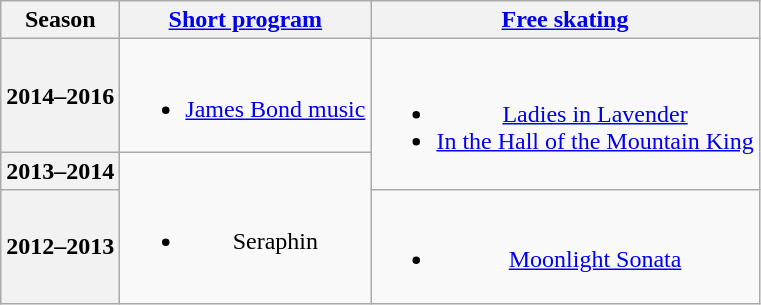<table class=wikitable style=text-align:center>
<tr>
<th>Season</th>
<th><a href='#'>Short program</a></th>
<th><a href='#'>Free skating</a></th>
</tr>
<tr>
<th>2014–2016 <br> </th>
<td><br><ul><li><a href='#'>James Bond music</a></li></ul></td>
<td rowspan=2><br><ul><li><a href='#'>Ladies in Lavender</a> <br></li><li><a href='#'>In the Hall of the Mountain King</a> <br></li></ul></td>
</tr>
<tr>
<th>2013–2014 <br> </th>
<td rowspan=2><br><ul><li>Seraphin</li></ul></td>
</tr>
<tr>
<th>2012–2013 <br> </th>
<td><br><ul><li><a href='#'>Moonlight Sonata</a> <br></li></ul></td>
</tr>
</table>
